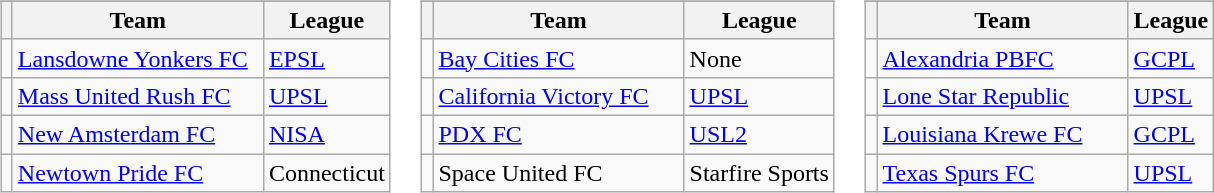<table>
<tr valign=top>
<td><br><table class="wikitable">
<tr>
</tr>
<tr>
<th></th>
<th width=160>Team</th>
<th>League</th>
</tr>
<tr>
<td align=center></td>
<td><a href='#'>Lansdowne Yonkers FC</a></td>
<td><a href='#'>EPSL</a></td>
</tr>
<tr>
<td align=center></td>
<td><a href='#'>Mass United Rush FC</a></td>
<td><a href='#'>UPSL</a></td>
</tr>
<tr>
<td align=center></td>
<td><a href='#'>New Amsterdam FC</a></td>
<td><a href='#'>NISA</a></td>
</tr>
<tr>
<td align=center></td>
<td><a href='#'>Newtown Pride FC</a></td>
<td>Connecticut</td>
</tr>
</table>
</td>
<td><br><table class="wikitable">
<tr>
</tr>
<tr>
<th></th>
<th width=160>Team</th>
<th>League</th>
</tr>
<tr>
<td align=center></td>
<td><a href='#'>Bay Cities FC</a></td>
<td>None</td>
</tr>
<tr>
<td align=center></td>
<td><a href='#'>California Victory FC</a></td>
<td><a href='#'>UPSL</a></td>
</tr>
<tr>
<td align=center></td>
<td><a href='#'>PDX FC</a></td>
<td><a href='#'>USL2</a></td>
</tr>
<tr>
<td align=center></td>
<td>Space United FC</td>
<td>Starfire Sports</td>
</tr>
</table>
</td>
<td><br><table class="wikitable">
<tr>
</tr>
<tr>
<th></th>
<th width=160>Team</th>
<th>League</th>
</tr>
<tr>
<td align=center></td>
<td><a href='#'>Alexandria PBFC</a></td>
<td><a href='#'>GCPL</a></td>
</tr>
<tr>
<td align=center></td>
<td><a href='#'>Lone Star Republic</a></td>
<td><a href='#'>UPSL</a></td>
</tr>
<tr>
<td align=center></td>
<td><a href='#'>Louisiana Krewe FC</a></td>
<td><a href='#'>GCPL</a></td>
</tr>
<tr>
<td align=center></td>
<td><a href='#'>Texas Spurs FC</a></td>
<td><a href='#'>UPSL</a></td>
</tr>
</table>
</td>
</tr>
</table>
